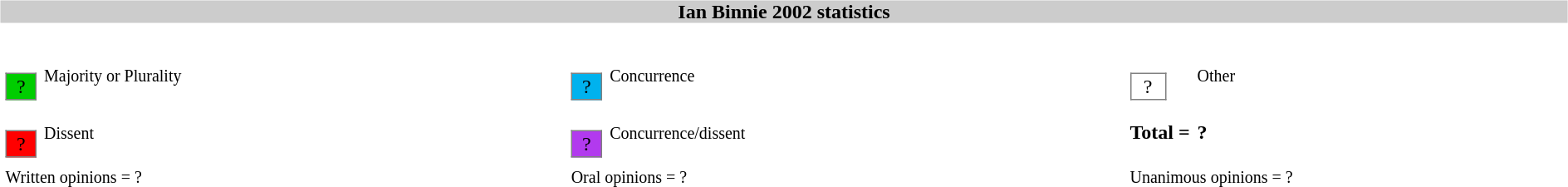<table width=100%>
<tr>
<td><br><table width=100% align=center cellpadding=0 cellspacing=0>
<tr>
<th bgcolor=#CCCCCC>Ian Binnie 2002 statistics</th>
</tr>
<tr>
<td><br><table width=100% cellpadding="2" cellspacing="2" border="0"width=25px>
<tr>
<td><br><table border="1" style="border-collapse:collapse;">
<tr>
<td align=center bgcolor=#00CD00 width=25px>?</td>
</tr>
</table>
</td>
<td><small>Majority or Plurality</small></td>
<td width=25px><br><table border="1" style="border-collapse:collapse;">
<tr>
<td align=center width=25px bgcolor=#00B2EE>?</td>
</tr>
</table>
</td>
<td><small>Concurrence</small></td>
<td width=25px><br><table border="1" style="border-collapse:collapse;">
<tr>
<td align=center width=25px bgcolor=white>?</td>
</tr>
</table>
</td>
<td><small>Other</small></td>
</tr>
<tr>
<td width=25px><br><table border="1" style="border-collapse:collapse;">
<tr>
<td align=center width=25px bgcolor=red>?</td>
</tr>
</table>
</td>
<td><small>Dissent</small></td>
<td width=25px><br><table border="1" style="border-collapse:collapse;">
<tr>
<td align=center width=25px bgcolor=#B23AEE>?</td>
</tr>
</table>
</td>
<td><small>Concurrence/dissent</small></td>
<td white-space: nowrap><strong>Total = </strong></td>
<td><strong>?</strong></td>
</tr>
<tr>
<td colspan=2><small>Written opinions = ?</small></td>
<td colspan=2><small>Oral opinions = ?</small></td>
<td colspan=2><small>Unanimous opinions = ?</small></td>
</tr>
<tr>
</tr>
</table>
</td>
</tr>
</table>
</td>
</tr>
</table>
